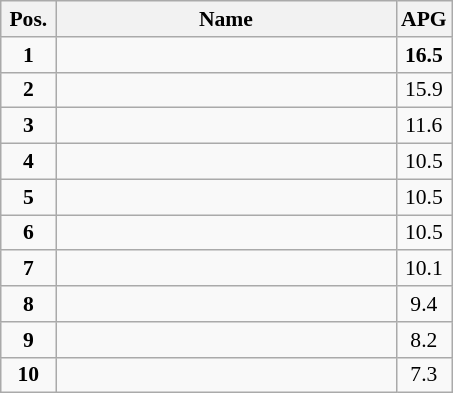<table class="wikitable" style="text-align:center; font-size:90%;">
<tr>
<th width=30px>Pos.</th>
<th width=220px>Name</th>
<th width=20px>APG</th>
</tr>
<tr>
<td><strong>1</strong></td>
<td align=left><strong></strong></td>
<td><strong>16.5</strong></td>
</tr>
<tr>
<td><strong>2</strong></td>
<td align=left></td>
<td>15.9</td>
</tr>
<tr>
<td><strong>3</strong></td>
<td align=left></td>
<td>11.6</td>
</tr>
<tr>
<td><strong>4</strong></td>
<td align=left></td>
<td>10.5</td>
</tr>
<tr>
<td><strong>5</strong></td>
<td align=left></td>
<td>10.5</td>
</tr>
<tr>
<td><strong>6</strong></td>
<td align=left></td>
<td>10.5</td>
</tr>
<tr>
<td><strong>7</strong></td>
<td align=left></td>
<td>10.1</td>
</tr>
<tr>
<td><strong>8</strong></td>
<td align=left></td>
<td>9.4</td>
</tr>
<tr>
<td><strong>9</strong></td>
<td align=left></td>
<td>8.2</td>
</tr>
<tr>
<td><strong>10</strong></td>
<td align=left></td>
<td>7.3</td>
</tr>
</table>
